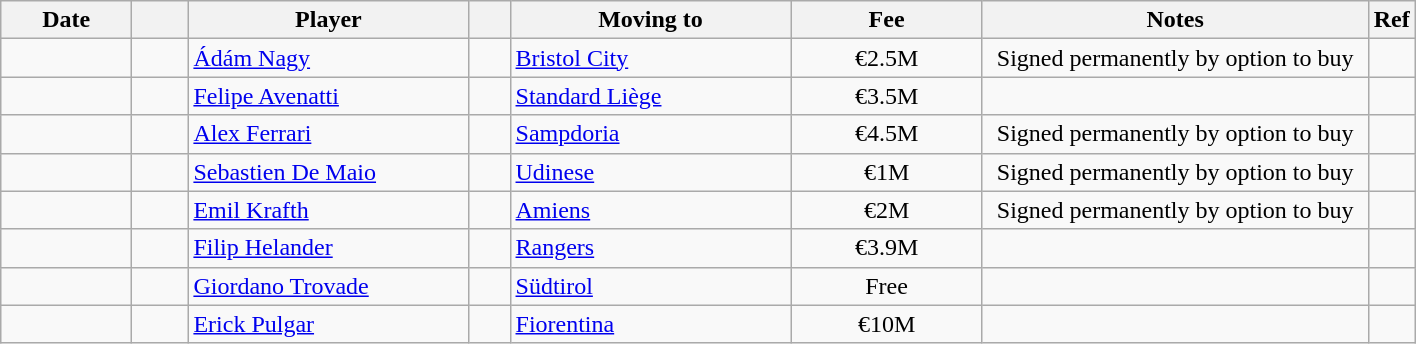<table class="wikitable sortable">
<tr>
<th style="width:80px;">Date</th>
<th style="width:30px;"></th>
<th style="width:180px;">Player</th>
<th style="width:20px;"></th>
<th style="width:180px;">Moving to</th>
<th style="width:120px;" class="unsortable">Fee</th>
<th style="width:250px;" class="unsortable">Notes</th>
<th style="width:20px;">Ref</th>
</tr>
<tr>
<td></td>
<td align=center></td>
<td> <a href='#'>Ádám Nagy</a></td>
<td align=center></td>
<td> <a href='#'>Bristol City</a></td>
<td align=center>€2.5M</td>
<td align=center>Signed permanently by option to buy</td>
<td></td>
</tr>
<tr>
<td></td>
<td align=center></td>
<td> <a href='#'>Felipe Avenatti</a></td>
<td align=center></td>
<td> <a href='#'>Standard Liège</a></td>
<td align=center>€3.5M</td>
<td align=center></td>
<td></td>
</tr>
<tr>
<td></td>
<td align=center></td>
<td> <a href='#'>Alex Ferrari</a></td>
<td align=center></td>
<td> <a href='#'>Sampdoria</a></td>
<td align=center>€4.5M</td>
<td align=center>Signed permanently by option to buy</td>
<td></td>
</tr>
<tr>
<td></td>
<td align=center></td>
<td> <a href='#'>Sebastien De Maio</a></td>
<td align=center></td>
<td> <a href='#'>Udinese</a></td>
<td align=center>€1M</td>
<td align=center>Signed permanently by option to buy</td>
<td></td>
</tr>
<tr>
<td></td>
<td align=center></td>
<td> <a href='#'>Emil Krafth</a></td>
<td align=center></td>
<td> <a href='#'>Amiens</a></td>
<td align=center>€2M</td>
<td align=center>Signed permanently by option to buy</td>
<td></td>
</tr>
<tr>
<td></td>
<td align=center></td>
<td> <a href='#'>Filip Helander</a></td>
<td align=center></td>
<td> <a href='#'>Rangers</a></td>
<td align=center>€3.9M</td>
<td align=center></td>
<td></td>
</tr>
<tr>
<td></td>
<td align=center></td>
<td> <a href='#'>Giordano Trovade</a></td>
<td align=center></td>
<td> <a href='#'>Südtirol</a></td>
<td align=center>Free</td>
<td align=center></td>
<td></td>
</tr>
<tr>
<td></td>
<td align=center></td>
<td> <a href='#'>Erick Pulgar</a></td>
<td align=center></td>
<td> <a href='#'>Fiorentina</a></td>
<td align=center>€10M</td>
<td align=center></td>
<td></td>
</tr>
</table>
